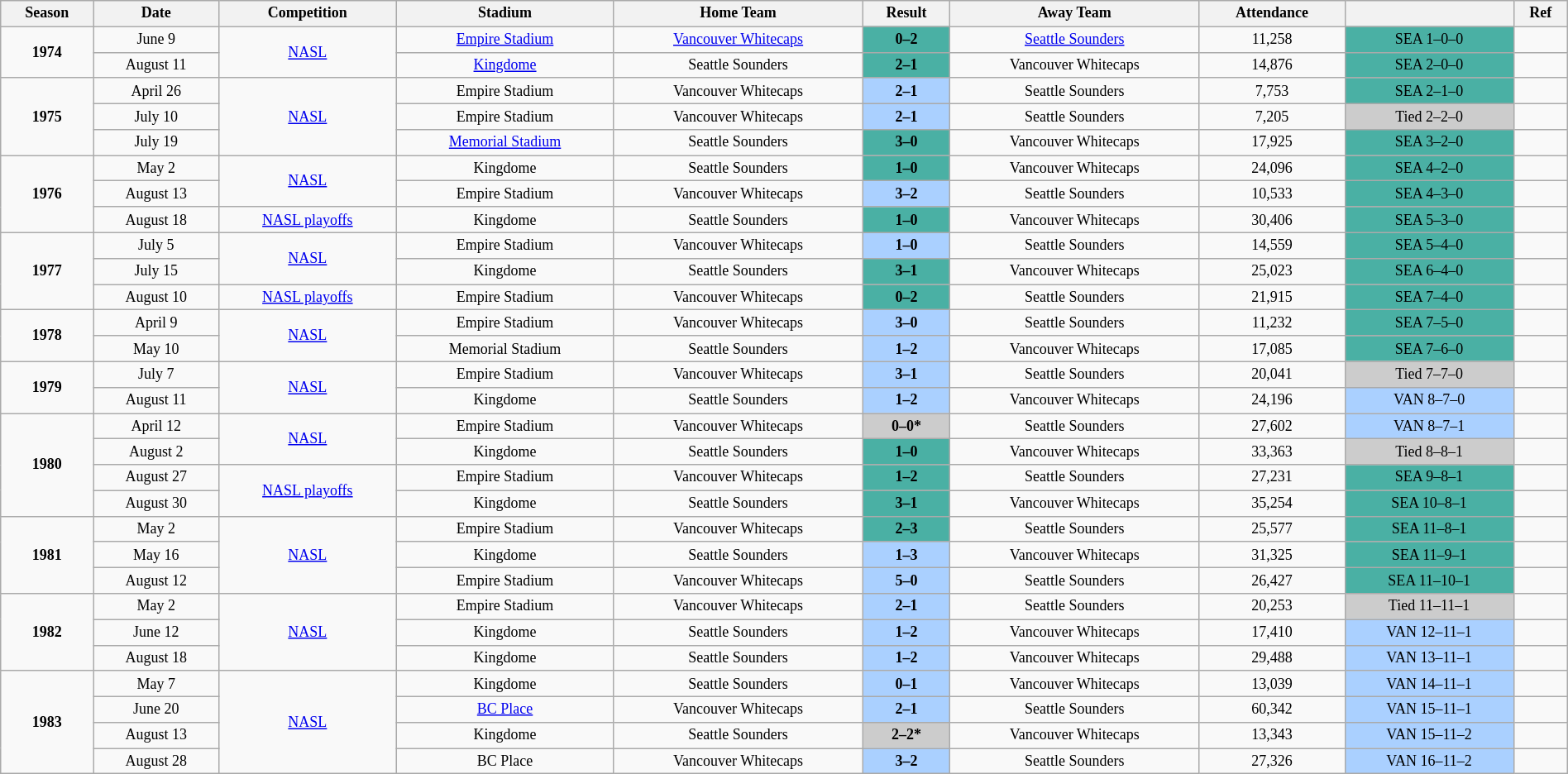<table class="wikitable" style="text-align: center; width: 100%; font-size: 12px">
<tr>
<th>Season</th>
<th>Date</th>
<th>Competition</th>
<th>Stadium</th>
<th>Home Team</th>
<th>Result</th>
<th>Away Team</th>
<th>Attendance</th>
<th></th>
<th>Ref</th>
</tr>
<tr>
<td rowspan="2"><strong>1974</strong></td>
<td>June 9</td>
<td rowspan="2"><a href='#'>NASL</a></td>
<td><a href='#'>Empire Stadium</a></td>
<td><a href='#'>Vancouver Whitecaps</a></td>
<td style="background:#4ab0a4;"><span><strong>0–2</strong></span></td>
<td><a href='#'>Seattle Sounders</a></td>
<td>11,258</td>
<td style="background:#4ab0a4;"><span> SEA 1–0–0</span></td>
<td></td>
</tr>
<tr>
<td>August 11</td>
<td><a href='#'>Kingdome</a></td>
<td>Seattle Sounders</td>
<td style="background:#4ab0a4;"><span><strong>2–1</strong></span></td>
<td>Vancouver Whitecaps</td>
<td>14,876</td>
<td style="background:#4ab0a4;"><span> SEA 2–0–0</span></td>
<td></td>
</tr>
<tr>
<td rowspan="3"><strong>1975</strong></td>
<td>April 26</td>
<td rowspan="3"><a href='#'>NASL</a></td>
<td>Empire Stadium</td>
<td>Vancouver Whitecaps</td>
<td style="background:#AAD0FF;"><span><strong>2–1</strong></span></td>
<td>Seattle Sounders</td>
<td>7,753</td>
<td style="background:#4ab0a4;"><span> SEA 2–1–0</span></td>
<td></td>
</tr>
<tr>
<td>July 10</td>
<td>Empire Stadium</td>
<td>Vancouver Whitecaps</td>
<td style="background:#AAD0FF;"><span><strong>2–1</strong></span></td>
<td>Seattle Sounders</td>
<td>7,205</td>
<td style="background:#CCCCCC;"><span> Tied 2–2–0</span></td>
<td></td>
</tr>
<tr>
<td>July 19</td>
<td><a href='#'>Memorial Stadium</a></td>
<td>Seattle Sounders</td>
<td style="background:#4ab0a4;"><span><strong>3–0</strong></span></td>
<td>Vancouver Whitecaps</td>
<td>17,925</td>
<td style="background:#4ab0a4;"><span> SEA 3–2–0</span></td>
<td></td>
</tr>
<tr>
<td rowspan="3"><strong>1976</strong></td>
<td>May 2</td>
<td rowspan="2"><a href='#'>NASL</a></td>
<td>Kingdome</td>
<td>Seattle Sounders</td>
<td style="background:#4ab0a4;"><span><strong>1–0</strong></span></td>
<td>Vancouver Whitecaps</td>
<td>24,096</td>
<td style="background:#4ab0a4;"><span> SEA 4–2–0</span></td>
<td></td>
</tr>
<tr>
<td>August 13</td>
<td>Empire Stadium</td>
<td>Vancouver Whitecaps</td>
<td style="background:#AAD0FF;"><span><strong>3–2</strong></span></td>
<td>Seattle Sounders</td>
<td>10,533</td>
<td style="background:#4ab0a4;"><span> SEA 4–3–0</span></td>
<td></td>
</tr>
<tr>
<td>August 18</td>
<td><a href='#'>NASL playoffs</a></td>
<td>Kingdome</td>
<td>Seattle Sounders</td>
<td style="background:#4ab0a4;"><span><strong>1–0</strong></span></td>
<td>Vancouver Whitecaps</td>
<td>30,406</td>
<td style="background:#4ab0a4;"><span> SEA 5–3–0</span></td>
<td></td>
</tr>
<tr>
<td rowspan="3"><strong>1977</strong></td>
<td>July 5</td>
<td rowspan="2"><a href='#'>NASL</a></td>
<td>Empire Stadium</td>
<td>Vancouver Whitecaps</td>
<td style="background:#AAD0FF;"><span><strong>1–0</strong></span></td>
<td>Seattle Sounders</td>
<td>14,559</td>
<td style="background:#4ab0a4;"><span> SEA 5–4–0</span></td>
<td></td>
</tr>
<tr>
<td>July 15</td>
<td>Kingdome</td>
<td>Seattle Sounders</td>
<td style="background:#4ab0a4;"><span><strong>3–1</strong></span></td>
<td>Vancouver Whitecaps</td>
<td>25,023</td>
<td style="background:#4ab0a4;"><span> SEA 6–4–0</span></td>
<td></td>
</tr>
<tr>
<td>August 10</td>
<td><a href='#'>NASL playoffs</a></td>
<td>Empire Stadium</td>
<td>Vancouver Whitecaps</td>
<td style="background:#4ab0a4;"><span><strong>0–2</strong></span></td>
<td>Seattle Sounders</td>
<td>21,915</td>
<td style="background:#4ab0a4;"><span> SEA 7–4–0</span></td>
<td></td>
</tr>
<tr>
<td rowspan="2"><strong>1978</strong></td>
<td>April 9</td>
<td rowspan="2"><a href='#'>NASL</a></td>
<td>Empire Stadium</td>
<td>Vancouver Whitecaps</td>
<td style="background:#AAD0FF;"><span><strong>3–0</strong></span></td>
<td>Seattle Sounders</td>
<td>11,232</td>
<td style="background:#4ab0a4;"><span> SEA 7–5–0</span></td>
<td></td>
</tr>
<tr>
<td>May 10</td>
<td>Memorial Stadium</td>
<td>Seattle Sounders</td>
<td style="background:#AAD0FF;"><span><strong>1–2</strong></span></td>
<td>Vancouver Whitecaps</td>
<td>17,085</td>
<td style="background:#4ab0a4;"><span> SEA 7–6–0</span></td>
<td></td>
</tr>
<tr>
<td rowspan="2"><strong>1979</strong></td>
<td>July 7</td>
<td rowspan="2"><a href='#'>NASL</a></td>
<td>Empire Stadium</td>
<td>Vancouver Whitecaps</td>
<td style="background:#AAD0FF;"><span><strong>3–1</strong></span></td>
<td>Seattle Sounders</td>
<td>20,041</td>
<td style="background:#CCCCCC;"><span> Tied 7–7–0</span></td>
<td></td>
</tr>
<tr>
<td>August 11</td>
<td>Kingdome</td>
<td>Seattle Sounders</td>
<td style="background:#AAD0FF;"><span><strong>1–2</strong></span></td>
<td>Vancouver Whitecaps</td>
<td>24,196</td>
<td style="background:#AAD0FF;"><span> VAN 8–7–0</span></td>
<td></td>
</tr>
<tr>
<td rowspan="4"><strong>1980</strong></td>
<td>April 12</td>
<td rowspan="2"><a href='#'>NASL</a></td>
<td>Empire Stadium</td>
<td>Vancouver Whitecaps</td>
<td style="background:#CCCCCC;"><span><strong>0–0*</strong></span></td>
<td>Seattle Sounders</td>
<td>27,602</td>
<td style="background:#AAD0FF;"><span> VAN 8–7–1</span></td>
<td></td>
</tr>
<tr>
<td>August 2</td>
<td>Kingdome</td>
<td>Seattle Sounders</td>
<td style="background:#4ab0a4;"><span><strong>1–0</strong></span></td>
<td>Vancouver Whitecaps</td>
<td>33,363</td>
<td style="background:#CCCCCC;"><span> Tied 8–8–1</span></td>
<td></td>
</tr>
<tr>
<td>August 27</td>
<td rowspan="2"><a href='#'>NASL playoffs</a></td>
<td>Empire Stadium</td>
<td>Vancouver Whitecaps</td>
<td style="background:#4ab0a4;"><span><strong>1–2</strong></span></td>
<td>Seattle Sounders</td>
<td>27,231</td>
<td style="background:#4ab0a4;"><span> SEA 9–8–1</span></td>
<td></td>
</tr>
<tr>
<td>August 30</td>
<td>Kingdome</td>
<td>Seattle Sounders</td>
<td style="background:#4ab0a4;"><span><strong>3–1</strong></span></td>
<td>Vancouver Whitecaps</td>
<td>35,254</td>
<td style="background:#4ab0a4;"><span> SEA 10–8–1</span></td>
<td></td>
</tr>
<tr>
<td rowspan="3"><strong>1981</strong></td>
<td>May 2</td>
<td rowspan="3"><a href='#'>NASL</a></td>
<td>Empire Stadium</td>
<td>Vancouver Whitecaps</td>
<td style="background:#4ab0a4;"><span><strong>2–3</strong></span></td>
<td>Seattle Sounders</td>
<td>25,577</td>
<td style="background:#4ab0a4;"><span> SEA 11–8–1</span></td>
<td></td>
</tr>
<tr>
<td>May 16</td>
<td>Kingdome</td>
<td>Seattle Sounders</td>
<td style="background:#AAD0FF;"><span><strong>1–3</strong></span></td>
<td>Vancouver Whitecaps</td>
<td>31,325</td>
<td style="background:#4ab0a4;"><span> SEA 11–9–1</span></td>
<td></td>
</tr>
<tr>
<td>August 12</td>
<td>Empire Stadium</td>
<td>Vancouver Whitecaps</td>
<td style="background:#AAD0FF;"><span><strong>5–0</strong></span></td>
<td>Seattle Sounders</td>
<td>26,427</td>
<td style="background:#4ab0a4;"><span> SEA 11–10–1</span></td>
<td></td>
</tr>
<tr>
<td rowspan="3"><strong>1982</strong></td>
<td>May 2</td>
<td rowspan="3"><a href='#'>NASL</a></td>
<td>Empire Stadium</td>
<td>Vancouver Whitecaps</td>
<td style="background:#AAD0FF;"><span><strong>2–1</strong></span></td>
<td>Seattle Sounders</td>
<td>20,253</td>
<td style="background:#CCCCCC;"><span> Tied 11–11–1</span></td>
<td></td>
</tr>
<tr>
<td>June 12</td>
<td>Kingdome</td>
<td>Seattle Sounders</td>
<td style="background:#AAD0FF;"><span><strong>1–2</strong></span></td>
<td>Vancouver Whitecaps</td>
<td>17,410</td>
<td style="background:#AAD0FF;"><span> VAN 12–11–1</span></td>
<td></td>
</tr>
<tr>
<td>August 18</td>
<td>Kingdome</td>
<td>Seattle Sounders</td>
<td style="background:#AAD0FF;"><span><strong>1–2</strong></span></td>
<td>Vancouver Whitecaps</td>
<td>29,488</td>
<td style="background:#AAD0FF;"><span> VAN 13–11–1</span></td>
<td></td>
</tr>
<tr>
<td rowspan="4"><strong>1983</strong></td>
<td>May 7</td>
<td rowspan="4"><a href='#'>NASL</a></td>
<td>Kingdome</td>
<td>Seattle Sounders</td>
<td style="background:#AAD0FF;"><span><strong>0–1</strong></span></td>
<td>Vancouver Whitecaps</td>
<td>13,039</td>
<td style="background:#AAD0FF;"><span> VAN 14–11–1</span></td>
<td></td>
</tr>
<tr>
<td>June 20</td>
<td><a href='#'>BC Place</a></td>
<td>Vancouver Whitecaps</td>
<td style="background:#AAD0FF;"><span><strong>2–1</strong></span></td>
<td>Seattle Sounders</td>
<td>60,342</td>
<td style="background:#AAD0FF;"><span> VAN 15–11–1</span></td>
<td></td>
</tr>
<tr>
<td>August 13</td>
<td>Kingdome</td>
<td>Seattle Sounders</td>
<td style="background:#CCCCCC;"><span><strong>2–2*</strong></span></td>
<td>Vancouver Whitecaps</td>
<td>13,343</td>
<td style="background:#AAD0FF;"><span> VAN 15–11–2</span></td>
<td></td>
</tr>
<tr>
<td>August 28</td>
<td>BC Place</td>
<td>Vancouver Whitecaps</td>
<td style="background:#AAD0FF;"><span><strong>3–2</strong></span></td>
<td>Seattle Sounders</td>
<td>27,326</td>
<td style="background:#AAD0FF;"><span> VAN 16–11–2</span></td>
<td></td>
</tr>
</table>
